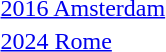<table>
<tr>
<td><a href='#'>2016 Amsterdam</a><br></td>
<td></td>
<td></td>
<td></td>
</tr>
<tr>
<td><a href='#'>2024 Rome</a><br></td>
<td></td>
<td></td>
<td></td>
</tr>
</table>
